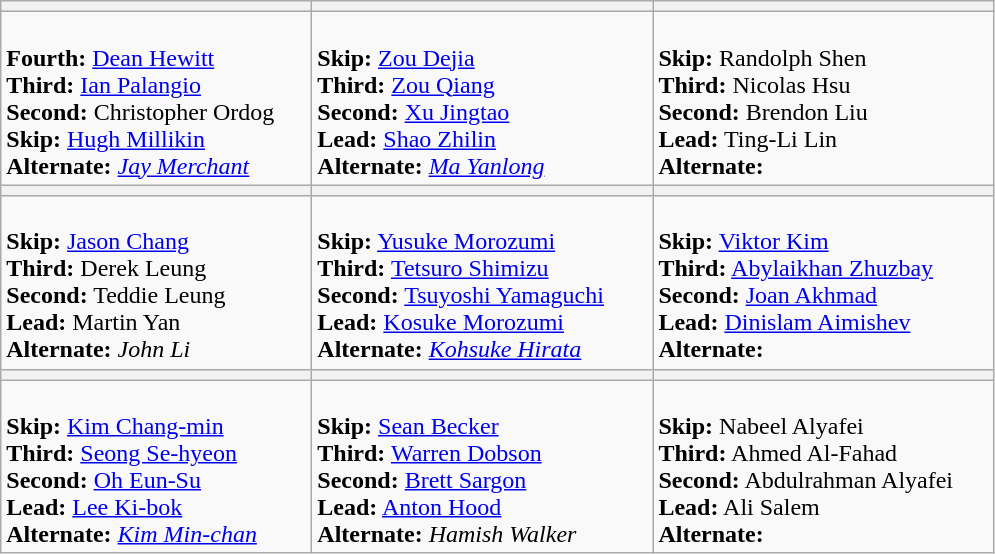<table class="wikitable">
<tr>
<th width=200></th>
<th width=200></th>
<th width=220></th>
</tr>
<tr>
<td><br><strong>Fourth:</strong> <a href='#'>Dean Hewitt</a> <br>
<strong>Third:</strong> <a href='#'>Ian Palangio</a> <br>
<strong>Second:</strong> Christopher Ordog <br>
<strong>Skip:</strong> <a href='#'>Hugh Millikin</a> <br>
<strong>Alternate:</strong> <em><a href='#'>Jay Merchant</a></em></td>
<td><br><strong>Skip:</strong> <a href='#'>Zou Dejia</a> <br> 
<strong>Third:</strong> <a href='#'>Zou Qiang</a> <br>
<strong>Second:</strong> <a href='#'>Xu Jingtao</a> <br>
<strong>Lead:</strong> <a href='#'>Shao Zhilin</a> <br>
<strong>Alternate:</strong> <em><a href='#'>Ma Yanlong</a></em></td>
<td><br><strong>Skip:</strong> Randolph Shen <br>
<strong>Third:</strong> Nicolas Hsu <br>
<strong>Second:</strong> Brendon Liu <br>
<strong>Lead:</strong> Ting-Li Lin <br>
<strong>Alternate:</strong></td>
</tr>
<tr>
<th width=200></th>
<th width=200></th>
<th width=200></th>
</tr>
<tr>
<td><br><strong>Skip:</strong> <a href='#'>Jason Chang</a>  <br>
<strong>Third:</strong>  Derek Leung  <br>
<strong>Second:</strong> Teddie Leung  <br>
<strong>Lead:</strong> Martin Yan  <br>
<strong>Alternate:</strong> <em>John Li</em></td>
<td><br><strong>Skip:</strong> <a href='#'>Yusuke Morozumi</a>  <br>
<strong>Third:</strong> <a href='#'>Tetsuro Shimizu</a>  <br>
<strong>Second:</strong>  <a href='#'>Tsuyoshi Yamaguchi</a> <br>
<strong>Lead:</strong> <a href='#'>Kosuke Morozumi</a>   <br>
<strong>Alternate:</strong> <em><a href='#'>Kohsuke Hirata</a></em></td>
<td><br><strong>Skip:</strong> <a href='#'>Viktor Kim</a> <br>
<strong>Third:</strong> <a href='#'>Abylaikhan Zhuzbay</a> <br>
<strong>Second:</strong> <a href='#'>Joan Akhmad</a> <br>
<strong>Lead:</strong> <a href='#'>Dinislam Aimishev</a> <br>
<strong>Alternate:</strong></td>
</tr>
<tr>
<th width=200></th>
<th width=220></th>
<th width=200></th>
</tr>
<tr>
<td><br><strong>Skip:</strong> <a href='#'>Kim Chang-min</a> <br>
<strong>Third:</strong> <a href='#'>Seong Se-hyeon</a> <br>
<strong>Second:</strong> <a href='#'>Oh Eun-Su</a> <br>
<strong>Lead:</strong> <a href='#'>Lee Ki-bok</a> <br>
<strong>Alternate:</strong> <em><a href='#'>Kim Min-chan</a></em></td>
<td><br><strong>Skip:</strong> <a href='#'>Sean Becker</a> <br>
<strong>Third:</strong> <a href='#'>Warren Dobson</a> <br>
<strong>Second:</strong> <a href='#'>Brett Sargon</a> <br>
<strong>Lead:</strong> <a href='#'>Anton Hood</a> <br>
<strong>Alternate:</strong> <em>Hamish Walker</em></td>
<td><br><strong>Skip:</strong> Nabeel Alyafei <br>
<strong>Third:</strong> Ahmed Al-Fahad<br>
<strong>Second:</strong> Abdulrahman Alyafei <br>
<strong>Lead:</strong> Ali Salem <br>
<strong>Alternate:</strong></td>
</tr>
</table>
